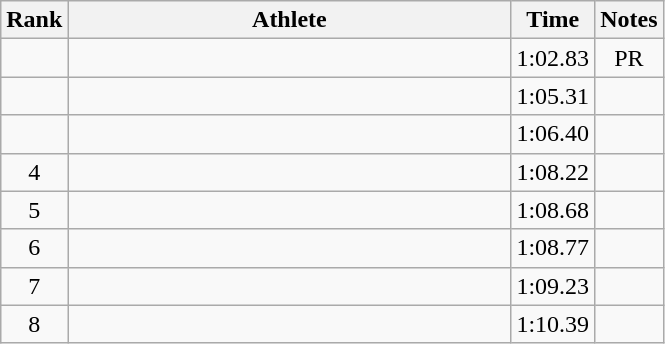<table class="wikitable" style="text-align:center">
<tr>
<th>Rank</th>
<th Style="width:18em">Athlete</th>
<th>Time</th>
<th>Notes</th>
</tr>
<tr>
<td></td>
<td style="text-align:left"></td>
<td>1:02.83</td>
<td>PR</td>
</tr>
<tr>
<td></td>
<td style="text-align:left"></td>
<td>1:05.31</td>
<td></td>
</tr>
<tr>
<td></td>
<td style="text-align:left"></td>
<td>1:06.40</td>
<td></td>
</tr>
<tr>
<td>4</td>
<td style="text-align:left"></td>
<td>1:08.22</td>
<td></td>
</tr>
<tr>
<td>5</td>
<td style="text-align:left"></td>
<td>1:08.68</td>
<td></td>
</tr>
<tr>
<td>6</td>
<td style="text-align:left"></td>
<td>1:08.77</td>
<td></td>
</tr>
<tr>
<td>7</td>
<td style="text-align:left"></td>
<td>1:09.23</td>
<td></td>
</tr>
<tr>
<td>8</td>
<td style="text-align:left"></td>
<td>1:10.39</td>
<td></td>
</tr>
</table>
